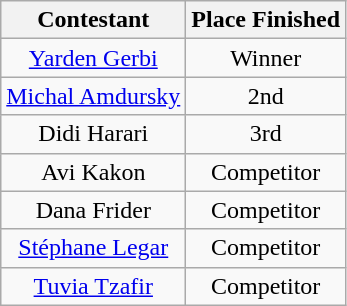<table class="wikitable" style="text-align:center">
<tr>
<th>Contestant</th>
<th>Place Finished</th>
</tr>
<tr>
<td><a href='#'>Yarden Gerbi</a></td>
<td>Winner</td>
</tr>
<tr>
<td><a href='#'>Michal Amdursky</a></td>
<td>2nd</td>
</tr>
<tr>
<td>Didi Harari</td>
<td>3rd</td>
</tr>
<tr>
<td>Avi Kakon</td>
<td>Competitor</td>
</tr>
<tr>
<td>Dana Frider</td>
<td>Competitor</td>
</tr>
<tr>
<td><a href='#'>Stéphane Legar</a></td>
<td>Competitor</td>
</tr>
<tr>
<td><a href='#'>Tuvia Tzafir</a></td>
<td>Competitor</td>
</tr>
</table>
